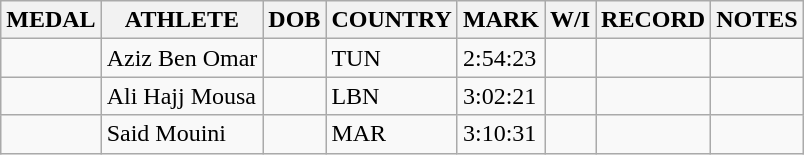<table class="wikitable">
<tr>
<th>MEDAL</th>
<th>ATHLETE</th>
<th>DOB</th>
<th>COUNTRY</th>
<th>MARK</th>
<th>W/I</th>
<th>RECORD</th>
<th>NOTES</th>
</tr>
<tr>
<td></td>
<td>Aziz Ben Omar</td>
<td></td>
<td>TUN</td>
<td>2:54:23</td>
<td></td>
<td></td>
<td></td>
</tr>
<tr>
<td></td>
<td>Ali Hajj Mousa</td>
<td></td>
<td>LBN</td>
<td>3:02:21</td>
<td></td>
<td></td>
<td></td>
</tr>
<tr>
<td></td>
<td>Said Mouini</td>
<td></td>
<td>MAR</td>
<td>3:10:31</td>
<td></td>
<td></td>
<td></td>
</tr>
</table>
